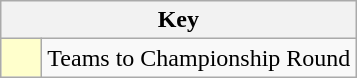<table class="wikitable" style="text-align: center;">
<tr>
<th colspan=2>Key</th>
</tr>
<tr>
<td style="background:#ffffcc; width:20px;"></td>
<td align=left>Teams to Championship Round</td>
</tr>
</table>
